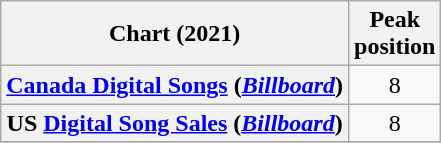<table class="wikitable sortable plainrowheaders" style="text-align:center">
<tr>
<th scope="col">Chart (2021)</th>
<th scope="col">Peak<br>position</th>
</tr>
<tr>
<th scope="row"><a href='#'>Canada Digital Songs</a> (<em><a href='#'>Billboard</a></em>)</th>
<td>8</td>
</tr>
<tr>
<th scope="row">US <a href='#'>Digital Song Sales</a> (<em><a href='#'>Billboard</a></em>)</th>
<td>8</td>
</tr>
<tr>
</tr>
</table>
